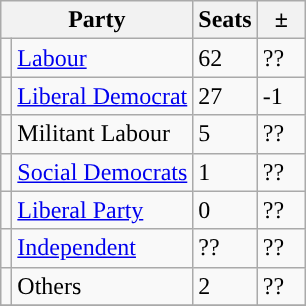<table class="wikitable">
<tr>
<th colspan="2">Party</th>
<th>Seats</th>
<th>  ±  </th>
</tr>
<tr>
<td style="background-color: "></td>
<td><a href='#'>Labour</a></td>
<td>62</td>
<td>??</td>
</tr>
<tr>
<td style="background-color: "></td>
<td><a href='#'>Liberal Democrat</a></td>
<td>27</td>
<td>-1</td>
</tr>
<tr>
<td style="background-color: "></td>
<td>Militant Labour</td>
<td>5</td>
<td>??</td>
</tr>
<tr>
<td style="background-color: "></td>
<td><a href='#'>Social Democrats</a></td>
<td>1</td>
<td>??</td>
</tr>
<tr>
<td style="background-color: "></td>
<td><a href='#'>Liberal Party</a></td>
<td>0</td>
<td>??</td>
</tr>
<tr>
<td style="background-color: "></td>
<td><a href='#'>Independent</a></td>
<td>??</td>
<td>??</td>
</tr>
<tr>
<td style="background-color: "></td>
<td>Others</td>
<td>2</td>
<td>??</td>
</tr>
<tr>
</tr>
</table>
